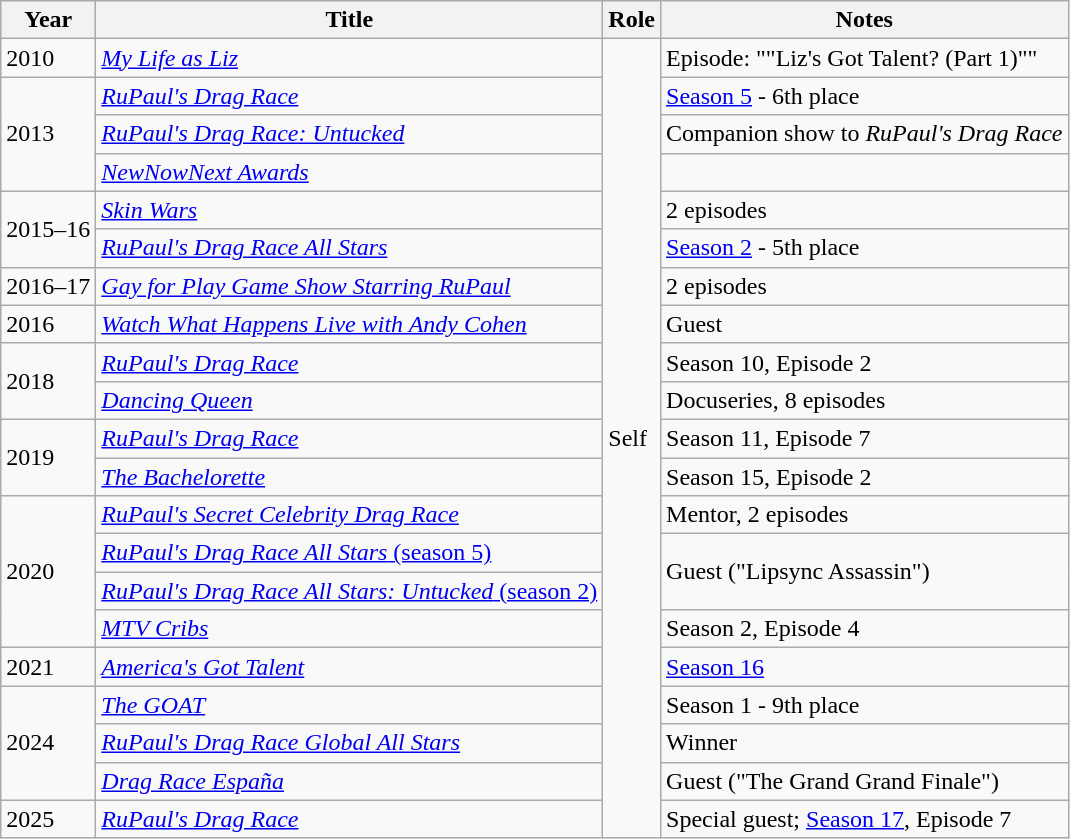<table class="wikitable sortable">
<tr>
<th>Year</th>
<th>Title</th>
<th>Role</th>
<th class="unsortable">Notes</th>
</tr>
<tr>
<td>2010</td>
<td><em><a href='#'>My Life as Liz</a></em></td>
<td rowspan="21">Self</td>
<td>Episode: ""Liz's Got Talent? (Part 1)""</td>
</tr>
<tr>
<td rowspan=3>2013</td>
<td><em><a href='#'>RuPaul's Drag Race</a></em></td>
<td><a href='#'>Season 5</a> - 6th place</td>
</tr>
<tr>
<td><em><a href='#'>RuPaul's Drag Race: Untucked</a></em></td>
<td>Companion show to <em>RuPaul's Drag Race</em></td>
</tr>
<tr>
<td><em><a href='#'>NewNowNext Awards</a></em></td>
<td></td>
</tr>
<tr>
<td rowspan=2>2015–16</td>
<td><em><a href='#'>Skin Wars</a></em></td>
<td>2 episodes</td>
</tr>
<tr>
<td><em><a href='#'>RuPaul's Drag Race All Stars</a></em></td>
<td><a href='#'>Season 2</a> - 5th place</td>
</tr>
<tr>
<td>2016–17</td>
<td><em><a href='#'>Gay for Play Game Show Starring RuPaul</a></em></td>
<td>2 episodes</td>
</tr>
<tr>
<td>2016</td>
<td><em><a href='#'>Watch What Happens Live with Andy Cohen</a></em></td>
<td>Guest</td>
</tr>
<tr>
<td rowspan=2>2018</td>
<td><em><a href='#'>RuPaul's Drag Race</a></em></td>
<td>Season 10, Episode 2</td>
</tr>
<tr>
<td><em><a href='#'>Dancing Queen</a></em></td>
<td>Docuseries, 8 episodes</td>
</tr>
<tr>
<td rowspan=2>2019</td>
<td><em><a href='#'>RuPaul's Drag Race</a></em></td>
<td>Season 11, Episode 7</td>
</tr>
<tr>
<td><em><a href='#'>The Bachelorette</a></em></td>
<td>Season 15, Episode 2</td>
</tr>
<tr>
<td rowspan="4">2020</td>
<td><em><a href='#'>RuPaul's Secret Celebrity Drag Race</a></em></td>
<td>Mentor, 2 episodes</td>
</tr>
<tr>
<td><a href='#'><em>RuPaul's Drag Race All Stars</em> (season 5)</a></td>
<td rowspan="2">Guest ("Lipsync Assassin")</td>
</tr>
<tr>
<td scope="row"><a href='#'><em>RuPaul's Drag Race All Stars: Untucked</em> (season 2)</a></td>
</tr>
<tr>
<td><em><a href='#'>MTV Cribs</a></em></td>
<td>Season 2, Episode 4</td>
</tr>
<tr>
<td>2021</td>
<td><em><a href='#'>America's Got Talent</a></em></td>
<td><a href='#'>Season 16</a></td>
</tr>
<tr>
<td rowspan="3">2024</td>
<td><em><a href='#'>The GOAT</a></em></td>
<td>Season 1 - 9th place</td>
</tr>
<tr>
<td><em><a href='#'>RuPaul's Drag Race Global All Stars</a></em></td>
<td>Winner</td>
</tr>
<tr>
<td><em><a href='#'>Drag Race España</a></em></td>
<td>Guest ("The Grand Grand Finale")</td>
</tr>
<tr>
<td>2025</td>
<td><em><a href='#'>RuPaul's Drag Race</a></em></td>
<td>Special guest; <a href='#'>Season 17</a>, Episode 7</td>
</tr>
</table>
